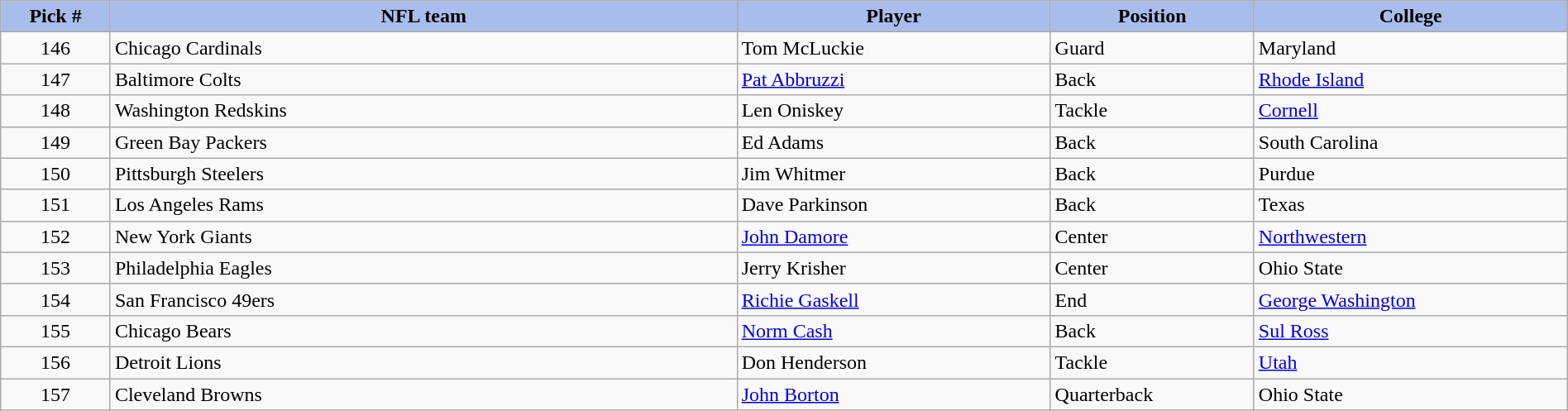<table class="wikitable sortable sortable" style="width: 100%">
<tr>
<th style="background:#A8BDEC;" width=7%>Pick #</th>
<th width=40% style="background:#A8BDEC;">NFL team</th>
<th width=20% style="background:#A8BDEC;">Player</th>
<th width=13% style="background:#A8BDEC;">Position</th>
<th style="background:#A8BDEC;">College</th>
</tr>
<tr>
<td align=center>146</td>
<td>Chicago Cardinals</td>
<td>Tom McLuckie</td>
<td>Guard</td>
<td>Maryland</td>
</tr>
<tr>
<td align=center>147</td>
<td>Baltimore Colts</td>
<td><a href='#'>Pat Abbruzzi</a></td>
<td>Back</td>
<td><a href='#'>Rhode Island</a></td>
</tr>
<tr>
<td align=center>148</td>
<td>Washington Redskins</td>
<td>Len Oniskey</td>
<td>Tackle</td>
<td><a href='#'>Cornell</a></td>
</tr>
<tr>
<td align=center>149</td>
<td>Green Bay Packers</td>
<td>Ed Adams</td>
<td>Back</td>
<td>South Carolina</td>
</tr>
<tr>
<td align=center>150</td>
<td>Pittsburgh Steelers</td>
<td>Jim Whitmer</td>
<td>Back</td>
<td>Purdue</td>
</tr>
<tr>
<td align=center>151</td>
<td>Los Angeles Rams</td>
<td>Dave Parkinson</td>
<td>Back</td>
<td>Texas</td>
</tr>
<tr>
<td align=center>152</td>
<td>New York Giants</td>
<td><a href='#'>John Damore</a></td>
<td>Center</td>
<td><a href='#'>Northwestern</a></td>
</tr>
<tr>
<td align=center>153</td>
<td>Philadelphia Eagles</td>
<td>Jerry Krisher</td>
<td>Center</td>
<td>Ohio State</td>
</tr>
<tr>
<td align=center>154</td>
<td>San Francisco 49ers</td>
<td><a href='#'>Richie Gaskell</a></td>
<td>End</td>
<td><a href='#'>George Washington</a></td>
</tr>
<tr>
<td align=center>155</td>
<td>Chicago Bears</td>
<td><a href='#'>Norm Cash</a></td>
<td>Back</td>
<td><a href='#'>Sul Ross</a></td>
</tr>
<tr>
<td align=center>156</td>
<td>Detroit Lions</td>
<td>Don Henderson</td>
<td>Tackle</td>
<td><a href='#'>Utah</a></td>
</tr>
<tr>
<td align=center>157</td>
<td>Cleveland Browns</td>
<td><a href='#'>John Borton</a></td>
<td>Quarterback</td>
<td>Ohio State</td>
</tr>
</table>
